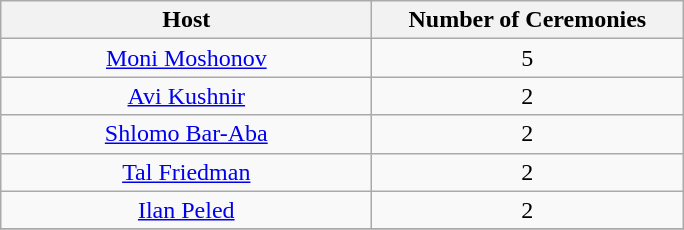<table class="wikitable sortable" style="text-align: center">
<tr>
<th width="240">Host</th>
<th width="200">Number of Ceremonies</th>
</tr>
<tr>
<td><a href='#'>Moni Moshonov</a></td>
<td>5</td>
</tr>
<tr>
<td><a href='#'>Avi Kushnir</a></td>
<td>2</td>
</tr>
<tr>
<td><a href='#'>Shlomo Bar-Aba</a></td>
<td>2</td>
</tr>
<tr>
<td><a href='#'>Tal Friedman</a></td>
<td>2</td>
</tr>
<tr>
<td><a href='#'>Ilan Peled</a></td>
<td>2</td>
</tr>
<tr>
</tr>
</table>
